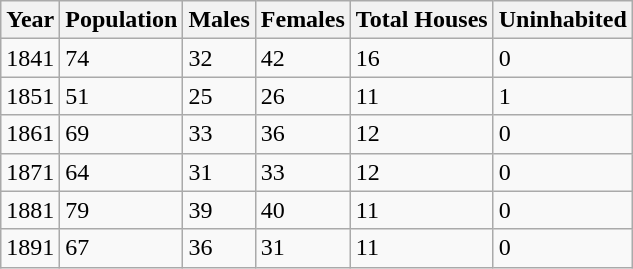<table class="wikitable">
<tr>
<th>Year</th>
<th>Population</th>
<th>Males</th>
<th>Females</th>
<th>Total Houses</th>
<th>Uninhabited</th>
</tr>
<tr>
<td>1841</td>
<td>74</td>
<td>32</td>
<td>42</td>
<td>16</td>
<td>0</td>
</tr>
<tr>
<td>1851</td>
<td>51</td>
<td>25</td>
<td>26</td>
<td>11</td>
<td>1</td>
</tr>
<tr>
<td>1861</td>
<td>69</td>
<td>33</td>
<td>36</td>
<td>12</td>
<td>0</td>
</tr>
<tr>
<td>1871</td>
<td>64</td>
<td>31</td>
<td>33</td>
<td>12</td>
<td>0</td>
</tr>
<tr>
<td>1881</td>
<td>79</td>
<td>39</td>
<td>40</td>
<td>11</td>
<td>0</td>
</tr>
<tr>
<td>1891</td>
<td>67</td>
<td>36</td>
<td>31</td>
<td>11</td>
<td>0</td>
</tr>
</table>
